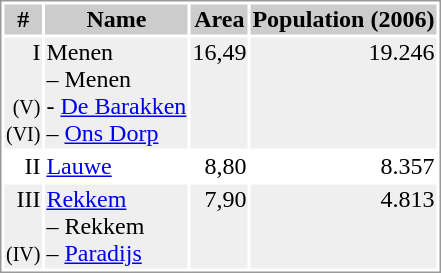<table border="0" style="border: 1px solid #999; background-color:#FFFFFF">
<tr align="center" bgcolor="#CCCCCC">
<th>#</th>
<th>Name</th>
<th>Area</th>
<th>Population (2006)</th>
</tr>
<tr align="right" bgcolor="#efefef">
<td>I <br>   <br><small>(V)</small><br><small>(VI)</small></td>
<td align="left">Menen <br> – Menen <br>- <a href='#'>De Barakken</a> <br> – <a href='#'>Ons Dorp</a></td>
<td>16,49 <br>  <br>   <br>  </td>
<td>19.246 <br>  <br>   <br>  </td>
</tr>
<tr align="right">
<td>II</td>
<td align="left"><a href='#'>Lauwe</a></td>
<td>8,80</td>
<td>8.357</td>
</tr>
<tr align="right" bgcolor="#efefef">
<td>III <br>   <br> <small>(IV)</small></td>
<td align="left"><a href='#'>Rekkem</a> <br> – Rekkem <br> – <a href='#'>Paradijs</a></td>
<td>7,90<br>  <br>  </td>
<td>4.813<br>  <br>  </td>
</tr>
</table>
